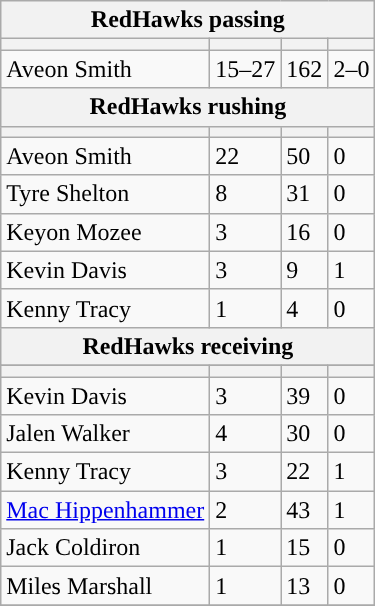<table class="wikitable plainrowheaders">
<tr>
<th colspan="6">RedHawks passing</th>
</tr>
<tr>
<th scope="col"></th>
<th scope="col"></th>
<th scope="col"></th>
<th scope="col"></th>
</tr>
<tr>
<td>Aveon Smith</td>
<td>15–27</td>
<td>162</td>
<td>2–0</td>
</tr>
<tr>
<th colspan="6">RedHawks rushing</th>
</tr>
<tr>
<th scope="col"></th>
<th scope="col"></th>
<th scope="col"></th>
<th scope="col"></th>
</tr>
<tr>
<td>Aveon Smith</td>
<td>22</td>
<td>50</td>
<td>0</td>
</tr>
<tr>
<td>Tyre Shelton</td>
<td>8</td>
<td>31</td>
<td>0</td>
</tr>
<tr>
<td>Keyon Mozee</td>
<td>3</td>
<td>16</td>
<td>0</td>
</tr>
<tr>
<td>Kevin Davis</td>
<td>3</td>
<td>9</td>
<td>1</td>
</tr>
<tr>
<td>Kenny Tracy</td>
<td>1</td>
<td>4</td>
<td>0</td>
</tr>
<tr>
<th colspan="6">RedHawks receiving</th>
</tr>
<tr>
</tr>
<tr>
<th scope="col"></th>
<th scope="col"></th>
<th scope="col"></th>
<th scope="col"></th>
</tr>
<tr>
<td>Kevin Davis</td>
<td>3</td>
<td>39</td>
<td>0</td>
</tr>
<tr>
<td>Jalen Walker</td>
<td>4</td>
<td>30</td>
<td>0</td>
</tr>
<tr>
<td>Kenny Tracy</td>
<td>3</td>
<td>22</td>
<td>1</td>
</tr>
<tr>
<td><a href='#'>Mac Hippenhammer</a></td>
<td>2</td>
<td>43</td>
<td>1</td>
</tr>
<tr>
<td>Jack Coldiron</td>
<td>1</td>
<td>15</td>
<td>0</td>
</tr>
<tr>
<td>Miles Marshall</td>
<td>1</td>
<td>13</td>
<td>0</td>
</tr>
<tr>
</tr>
</table>
